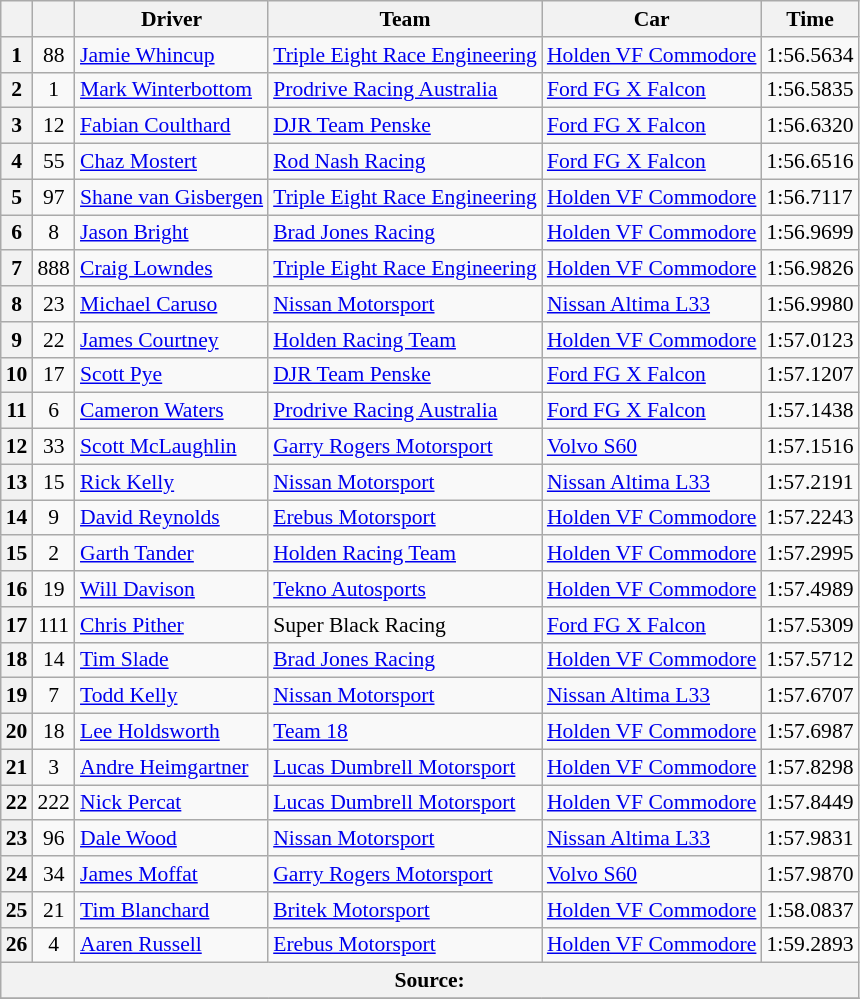<table class="wikitable" style="font-size: 90%">
<tr>
<th></th>
<th></th>
<th>Driver</th>
<th>Team</th>
<th>Car</th>
<th>Time</th>
</tr>
<tr>
<th>1</th>
<td align="center">88</td>
<td> <a href='#'>Jamie Whincup</a></td>
<td><a href='#'>Triple Eight Race Engineering</a></td>
<td><a href='#'>Holden VF Commodore</a></td>
<td>1:56.5634</td>
</tr>
<tr>
<th>2</th>
<td align="center">1</td>
<td> <a href='#'>Mark Winterbottom</a></td>
<td><a href='#'>Prodrive Racing Australia</a></td>
<td><a href='#'>Ford FG X Falcon</a></td>
<td>1:56.5835</td>
</tr>
<tr>
<th>3</th>
<td align="center">12</td>
<td> <a href='#'>Fabian Coulthard</a></td>
<td><a href='#'>DJR Team Penske</a></td>
<td><a href='#'>Ford FG X Falcon</a></td>
<td>1:56.6320</td>
</tr>
<tr>
<th>4</th>
<td align="center">55</td>
<td> <a href='#'>Chaz Mostert</a></td>
<td><a href='#'>Rod Nash Racing</a></td>
<td><a href='#'>Ford FG X Falcon</a></td>
<td>1:56.6516</td>
</tr>
<tr>
<th>5</th>
<td align="center">97</td>
<td> <a href='#'>Shane van Gisbergen</a></td>
<td><a href='#'>Triple Eight Race Engineering</a></td>
<td><a href='#'>Holden VF Commodore</a></td>
<td>1:56.7117</td>
</tr>
<tr>
<th>6</th>
<td align="center">8</td>
<td> <a href='#'>Jason Bright</a></td>
<td><a href='#'>Brad Jones Racing</a></td>
<td><a href='#'>Holden VF Commodore</a></td>
<td>1:56.9699</td>
</tr>
<tr>
<th>7</th>
<td align="center">888</td>
<td> <a href='#'>Craig Lowndes</a></td>
<td><a href='#'>Triple Eight Race Engineering</a></td>
<td><a href='#'>Holden VF Commodore</a></td>
<td>1:56.9826</td>
</tr>
<tr>
<th>8</th>
<td align="center">23</td>
<td> <a href='#'>Michael Caruso</a></td>
<td><a href='#'>Nissan Motorsport</a></td>
<td><a href='#'>Nissan Altima L33</a></td>
<td>1:56.9980</td>
</tr>
<tr>
<th>9</th>
<td align="center">22</td>
<td> <a href='#'>James Courtney</a></td>
<td><a href='#'>Holden Racing Team</a></td>
<td><a href='#'>Holden VF Commodore</a></td>
<td>1:57.0123</td>
</tr>
<tr>
<th>10</th>
<td align="center">17</td>
<td> <a href='#'>Scott Pye</a></td>
<td><a href='#'>DJR Team Penske</a></td>
<td><a href='#'>Ford FG X Falcon</a></td>
<td>1:57.1207</td>
</tr>
<tr>
<th>11</th>
<td align="center">6</td>
<td> <a href='#'>Cameron Waters</a></td>
<td><a href='#'>Prodrive Racing Australia</a></td>
<td><a href='#'>Ford FG X Falcon</a></td>
<td>1:57.1438</td>
</tr>
<tr>
<th>12</th>
<td align="center">33</td>
<td> <a href='#'>Scott McLaughlin</a></td>
<td><a href='#'>Garry Rogers Motorsport</a></td>
<td><a href='#'>Volvo S60</a></td>
<td>1:57.1516</td>
</tr>
<tr>
<th>13</th>
<td align="center">15</td>
<td> <a href='#'>Rick Kelly</a></td>
<td><a href='#'>Nissan Motorsport</a></td>
<td><a href='#'>Nissan Altima L33</a></td>
<td>1:57.2191</td>
</tr>
<tr>
<th>14</th>
<td align="center">9</td>
<td> <a href='#'>David Reynolds</a></td>
<td><a href='#'>Erebus Motorsport</a></td>
<td><a href='#'>Holden VF Commodore</a></td>
<td>1:57.2243</td>
</tr>
<tr>
<th>15</th>
<td align="center">2</td>
<td> <a href='#'>Garth Tander</a></td>
<td><a href='#'>Holden Racing Team</a></td>
<td><a href='#'>Holden VF Commodore</a></td>
<td>1:57.2995</td>
</tr>
<tr>
<th>16</th>
<td align="center">19</td>
<td> <a href='#'>Will Davison</a></td>
<td><a href='#'>Tekno Autosports</a></td>
<td><a href='#'>Holden VF Commodore</a></td>
<td>1:57.4989</td>
</tr>
<tr>
<th>17</th>
<td align="center">111</td>
<td> <a href='#'>Chris Pither</a></td>
<td>Super Black Racing</td>
<td><a href='#'>Ford FG X Falcon</a></td>
<td>1:57.5309</td>
</tr>
<tr>
<th>18</th>
<td align="center">14</td>
<td> <a href='#'>Tim Slade</a></td>
<td><a href='#'>Brad Jones Racing</a></td>
<td><a href='#'>Holden VF Commodore</a></td>
<td>1:57.5712</td>
</tr>
<tr>
<th>19</th>
<td align="center">7</td>
<td> <a href='#'>Todd Kelly</a></td>
<td><a href='#'>Nissan Motorsport</a></td>
<td><a href='#'>Nissan Altima L33</a></td>
<td>1:57.6707</td>
</tr>
<tr>
<th>20</th>
<td align="center">18</td>
<td> <a href='#'>Lee Holdsworth</a></td>
<td><a href='#'>Team 18</a></td>
<td><a href='#'>Holden VF Commodore</a></td>
<td>1:57.6987</td>
</tr>
<tr>
<th>21</th>
<td align="center">3</td>
<td> <a href='#'>Andre Heimgartner</a></td>
<td><a href='#'>Lucas Dumbrell Motorsport</a></td>
<td><a href='#'>Holden VF Commodore</a></td>
<td>1:57.8298</td>
</tr>
<tr>
<th>22</th>
<td align="center">222</td>
<td> <a href='#'>Nick Percat</a></td>
<td><a href='#'>Lucas Dumbrell Motorsport</a></td>
<td><a href='#'>Holden VF Commodore</a></td>
<td>1:57.8449</td>
</tr>
<tr>
<th>23</th>
<td align="center">96</td>
<td> <a href='#'>Dale Wood</a></td>
<td><a href='#'>Nissan Motorsport</a></td>
<td><a href='#'>Nissan Altima L33</a></td>
<td>1:57.9831</td>
</tr>
<tr>
<th>24</th>
<td align="center">34</td>
<td> <a href='#'>James Moffat</a></td>
<td><a href='#'>Garry Rogers Motorsport</a></td>
<td><a href='#'>Volvo S60</a></td>
<td>1:57.9870</td>
</tr>
<tr>
<th>25</th>
<td align="center">21</td>
<td> <a href='#'>Tim Blanchard</a></td>
<td><a href='#'>Britek Motorsport</a></td>
<td><a href='#'>Holden VF Commodore</a></td>
<td>1:58.0837</td>
</tr>
<tr>
<th>26</th>
<td align="center">4</td>
<td> <a href='#'>Aaren Russell</a></td>
<td><a href='#'>Erebus Motorsport</a></td>
<td><a href='#'>Holden VF Commodore</a></td>
<td>1:59.2893</td>
</tr>
<tr>
<th colspan="6">Source:</th>
</tr>
<tr>
</tr>
</table>
